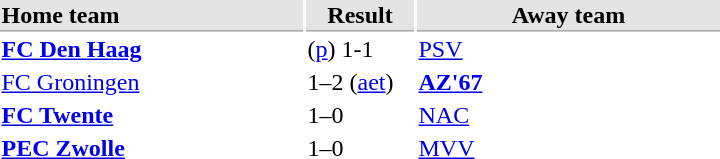<table>
<tr bgcolor="#E4E4E4">
<th style="border-bottom:1px solid #AAAAAA" width="200" align="left">Home team</th>
<th style="border-bottom:1px solid #AAAAAA" width="70" align="center">Result</th>
<th style="border-bottom:1px solid #AAAAAA" width="200">Away team</th>
</tr>
<tr>
<td><strong><a href='#'>FC Den Haag</a></strong></td>
<td>(<a href='#'>p</a>) 1-1</td>
<td><a href='#'>PSV</a></td>
</tr>
<tr>
<td><a href='#'>FC Groningen</a></td>
<td>1–2 (<a href='#'>aet</a>)</td>
<td><strong><a href='#'>AZ'67</a></strong></td>
</tr>
<tr>
<td><strong><a href='#'>FC Twente</a></strong></td>
<td>1–0</td>
<td><a href='#'>NAC</a></td>
</tr>
<tr>
<td><strong><a href='#'>PEC Zwolle</a></strong></td>
<td>1–0</td>
<td><a href='#'>MVV</a></td>
</tr>
</table>
